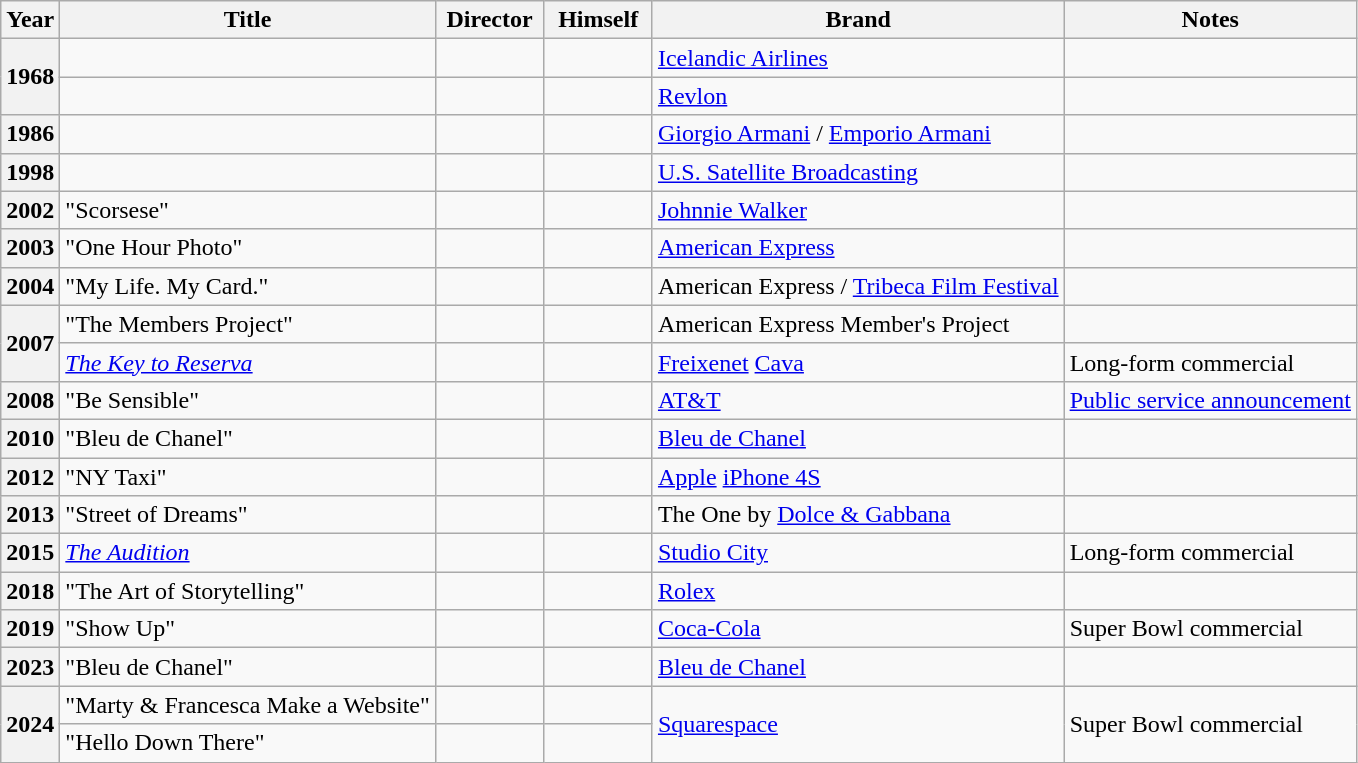<table class="wikitable">
<tr>
<th>Year</th>
<th>Title</th>
<th width="65">Director</th>
<th width="65">Himself</th>
<th>Brand</th>
<th>Notes</th>
</tr>
<tr>
<th rowspan="2">1968</th>
<td></td>
<td></td>
<td></td>
<td><a href='#'>Icelandic Airlines</a></td>
<td></td>
</tr>
<tr>
<td></td>
<td></td>
<td></td>
<td><a href='#'>Revlon</a></td>
<td></td>
</tr>
<tr>
<th>1986</th>
<td></td>
<td></td>
<td></td>
<td><a href='#'>Giorgio Armani</a> / <a href='#'>Emporio Armani</a></td>
<td></td>
</tr>
<tr>
<th>1998</th>
<td></td>
<td></td>
<td></td>
<td><a href='#'>U.S. Satellite Broadcasting</a></td>
<td></td>
</tr>
<tr>
<th>2002</th>
<td>"Scorsese"</td>
<td></td>
<td></td>
<td><a href='#'>Johnnie Walker</a></td>
<td></td>
</tr>
<tr>
<th>2003</th>
<td>"One Hour Photo"</td>
<td></td>
<td></td>
<td><a href='#'>American Express</a></td>
<td></td>
</tr>
<tr>
<th>2004</th>
<td>"My Life. My Card."</td>
<td></td>
<td></td>
<td>American Express / <a href='#'>Tribeca Film Festival</a></td>
<td></td>
</tr>
<tr>
<th rowspan="2">2007</th>
<td>"The Members Project"</td>
<td></td>
<td></td>
<td>American Express Member's Project</td>
<td></td>
</tr>
<tr>
<td><em><a href='#'>The Key to Reserva</a></em></td>
<td></td>
<td></td>
<td><a href='#'>Freixenet</a> <a href='#'>Cava</a></td>
<td>Long-form commercial</td>
</tr>
<tr>
<th>2008</th>
<td>"Be Sensible"</td>
<td></td>
<td></td>
<td><a href='#'>AT&T</a></td>
<td><a href='#'>Public service announcement</a></td>
</tr>
<tr>
<th>2010</th>
<td>"Bleu de Chanel"</td>
<td></td>
<td></td>
<td><a href='#'>Bleu de Chanel</a></td>
<td></td>
</tr>
<tr>
<th>2012</th>
<td>"NY Taxi"</td>
<td></td>
<td></td>
<td><a href='#'>Apple</a> <a href='#'>iPhone 4S</a></td>
<td></td>
</tr>
<tr>
<th>2013</th>
<td>"Street of Dreams"</td>
<td></td>
<td></td>
<td>The One by <a href='#'>Dolce & Gabbana</a></td>
<td></td>
</tr>
<tr>
<th>2015</th>
<td><em><a href='#'>The Audition</a></em></td>
<td></td>
<td></td>
<td><a href='#'>Studio City</a></td>
<td>Long-form commercial</td>
</tr>
<tr>
<th>2018</th>
<td>"The Art of Storytelling"</td>
<td></td>
<td></td>
<td><a href='#'>Rolex</a></td>
<td></td>
</tr>
<tr>
<th>2019</th>
<td>"Show Up"</td>
<td></td>
<td></td>
<td><a href='#'>Coca-Cola</a></td>
<td>Super Bowl commercial</td>
</tr>
<tr>
<th>2023</th>
<td>"Bleu de Chanel"</td>
<td></td>
<td></td>
<td><a href='#'>Bleu de Chanel</a></td>
<td></td>
</tr>
<tr>
<th rowspan="2">2024</th>
<td>"Marty & Francesca Make a Website"</td>
<td></td>
<td></td>
<td rowspan="2"><a href='#'>Squarespace</a></td>
<td rowspan="2">Super Bowl commercial</td>
</tr>
<tr>
<td>"Hello Down There"</td>
<td></td>
<td></td>
</tr>
</table>
